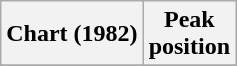<table class="wikitable sortable plainrowheaders" style="text-align:center">
<tr>
<th scope="col">Chart (1982)</th>
<th scope="col">Peak<br>position</th>
</tr>
<tr>
</tr>
</table>
